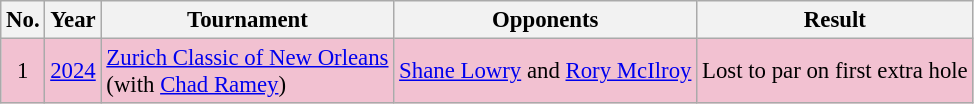<table class="wikitable" style="font-size:95%;">
<tr>
<th>No.</th>
<th>Year</th>
<th>Tournament</th>
<th>Opponents</th>
<th>Result</th>
</tr>
<tr style="background:#F2C1D1;">
<td align=center>1</td>
<td><a href='#'>2024</a></td>
<td><a href='#'>Zurich Classic of New Orleans</a><br>(with  <a href='#'>Chad Ramey</a>)</td>
<td> <a href='#'>Shane Lowry</a> and  <a href='#'>Rory McIlroy</a></td>
<td>Lost to par on first extra hole</td>
</tr>
</table>
